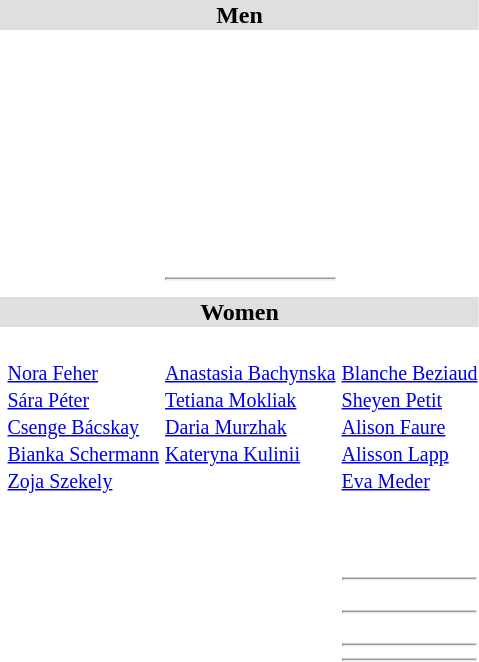<table>
<tr bgcolor="DFDFDF">
<td colspan="4" align="center"><strong>Men</strong></td>
</tr>
<tr>
<td><br></td>
<td></td>
<td></td>
<td></td>
</tr>
<tr>
<td><br></td>
<td></td>
<td></td>
<td></td>
</tr>
<tr>
<td><br></td>
<td></td>
<td></td>
<td></td>
</tr>
<tr>
<td><br></td>
<td></td>
<td></td>
<td></td>
</tr>
<tr>
<td><br></td>
<td></td>
<td></td>
<td></td>
</tr>
<tr>
<td><br></td>
<td></td>
<td></td>
<td></td>
</tr>
<tr>
<td><br></td>
<td></td>
<td></td>
<td></td>
</tr>
<tr>
<td><br></td>
<td></td>
<td><hr></td>
<td></td>
</tr>
<tr bgcolor="DFDFDF">
<td colspan="4" align="center"><strong>Women</strong></td>
</tr>
<tr>
<td><br></td>
<td><br><small><a href='#'>Nora Feher</a><br><a href='#'>Sára Péter</a><br><a href='#'>Csenge Bácskay</a><br><a href='#'>Bianka Schermann</a><br><a href='#'>Zoja Szekely</a></small></td>
<td><br><small><a href='#'>Anastasia Bachynska</a><br><a href='#'>Tetiana Mokliak</a><br><a href='#'>Daria Murzhak</a><br><a href='#'>Kateryna Kulinii</a><br><br></small></td>
<td><br><small><a href='#'>Blanche Beziaud</a><br><a href='#'>Sheyen Petit</a><br><a href='#'>Alison Faure</a><br><a href='#'>Alisson Lapp</a><br><a href='#'>Eva Meder</a></small></td>
</tr>
<tr>
<td><br></td>
<td></td>
<td></td>
<td></td>
</tr>
<tr>
<td><br></td>
<td></td>
<td></td>
<td></td>
</tr>
<tr>
<td><br></td>
<td></td>
<td></td>
<td><hr></td>
</tr>
<tr>
<td><br></td>
<td></td>
<td></td>
<td><hr></td>
</tr>
<tr>
<td><br></td>
<td></td>
<td></td>
<td><hr><hr></td>
</tr>
</table>
